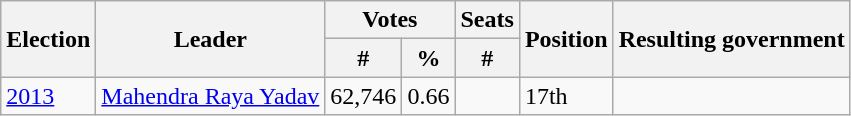<table class="wikitable">
<tr>
<th rowspan="2">Election</th>
<th rowspan="2">Leader</th>
<th colspan="2">Votes</th>
<th>Seats</th>
<th rowspan="2">Position</th>
<th rowspan="2">Resulting government</th>
</tr>
<tr>
<th>#</th>
<th>%</th>
<th>#</th>
</tr>
<tr>
<td><a href='#'>2013</a></td>
<td><a href='#'>Mahendra Raya Yadav</a></td>
<td>62,746</td>
<td>0.66</td>
<td></td>
<td>17th</td>
<td></td>
</tr>
</table>
